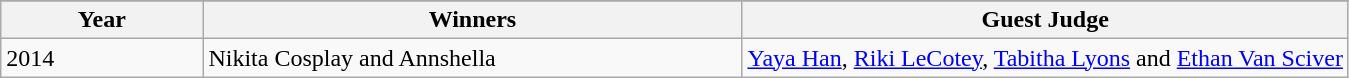<table class="wikitable">
<tr bgcolor="#CCCCCC">
</tr>
<tr>
<th width="15%">Year</th>
<th width="40%">Winners</th>
<th width="45%">Guest Judge</th>
</tr>
<tr>
<td>2014</td>
<td>Nikita Cosplay and Annshella</td>
<td><a href='#'>Yaya Han</a>, <a href='#'>Riki LeCotey</a>, <a href='#'>Tabitha Lyons</a> and <a href='#'>Ethan Van Sciver</a></td>
</tr>
</table>
